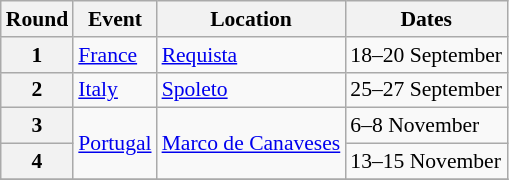<table class="wikitable" style="font-size: 90%">
<tr>
<th>Round</th>
<th>Event</th>
<th>Location</th>
<th>Dates</th>
</tr>
<tr>
<th>1</th>
<td> <a href='#'>France</a></td>
<td><a href='#'>Requista</a></td>
<td>18–20 September</td>
</tr>
<tr>
<th>2</th>
<td> <a href='#'>Italy</a></td>
<td><a href='#'>Spoleto</a></td>
<td>25–27 September</td>
</tr>
<tr>
<th>3</th>
<td rowspan=2> <a href='#'>Portugal</a></td>
<td rowspan=2><a href='#'>Marco de Canaveses</a></td>
<td>6–8 November</td>
</tr>
<tr>
<th>4</th>
<td>13–15 November</td>
</tr>
<tr>
</tr>
</table>
